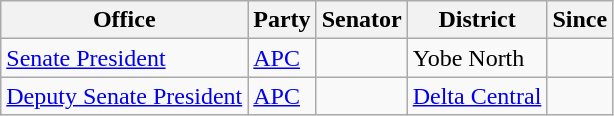<table class="sortable wikitable">
<tr>
<th>Office</th>
<th>Party</th>
<th>Senator</th>
<th>District</th>
<th>Since</th>
</tr>
<tr>
<td><a href='#'>Senate President</a></td>
<td><a href='#'>APC</a></td>
<td></td>
<td>Yobe North</td>
<td></td>
</tr>
<tr>
<td><a href='#'>Deputy Senate President</a></td>
<td><a href='#'>APC</a></td>
<td></td>
<td><a href='#'>Delta Central</a></td>
<td></td>
</tr>
</table>
